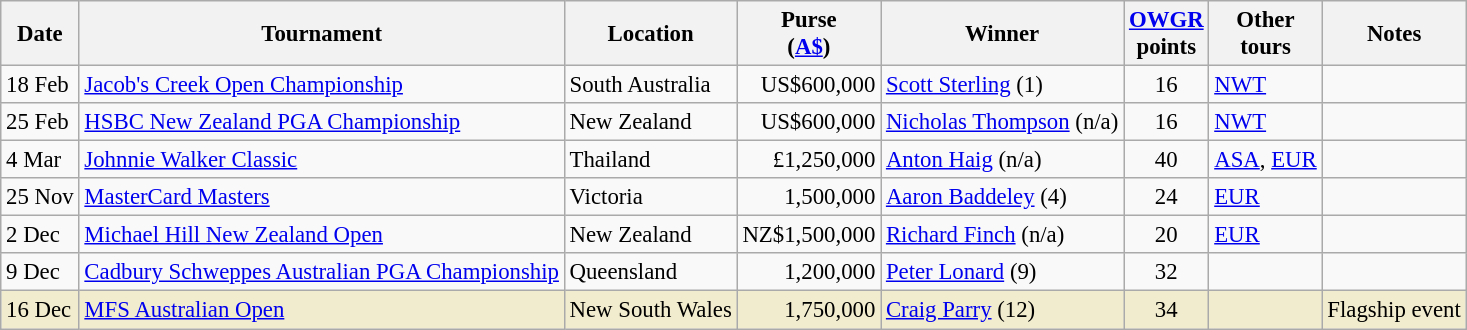<table class="wikitable" style="font-size:95%">
<tr>
<th>Date</th>
<th>Tournament</th>
<th>Location</th>
<th>Purse<br>(<a href='#'>A$</a>)</th>
<th>Winner</th>
<th><a href='#'>OWGR</a><br>points</th>
<th>Other<br>tours</th>
<th>Notes</th>
</tr>
<tr>
<td>18 Feb</td>
<td><a href='#'>Jacob's Creek Open Championship</a></td>
<td>South Australia</td>
<td align=right>US$600,000</td>
<td> <a href='#'>Scott Sterling</a> (1)</td>
<td align=center>16</td>
<td><a href='#'>NWT</a></td>
<td></td>
</tr>
<tr>
<td>25 Feb</td>
<td><a href='#'>HSBC New Zealand PGA Championship</a></td>
<td>New Zealand</td>
<td align=right>US$600,000</td>
<td> <a href='#'>Nicholas Thompson</a> (n/a)</td>
<td align=center>16</td>
<td><a href='#'>NWT</a></td>
<td></td>
</tr>
<tr>
<td>4 Mar</td>
<td><a href='#'>Johnnie Walker Classic</a></td>
<td>Thailand</td>
<td align=right>£1,250,000</td>
<td> <a href='#'>Anton Haig</a> (n/a)</td>
<td align=center>40</td>
<td><a href='#'>ASA</a>, <a href='#'>EUR</a></td>
<td></td>
</tr>
<tr>
<td>25 Nov</td>
<td><a href='#'>MasterCard Masters</a></td>
<td>Victoria</td>
<td align=right>1,500,000</td>
<td> <a href='#'>Aaron Baddeley</a> (4)</td>
<td align=center>24</td>
<td><a href='#'>EUR</a></td>
<td></td>
</tr>
<tr>
<td>2 Dec</td>
<td><a href='#'>Michael Hill New Zealand Open</a></td>
<td>New Zealand</td>
<td align=right>NZ$1,500,000</td>
<td> <a href='#'>Richard Finch</a> (n/a)</td>
<td align=center>20</td>
<td><a href='#'>EUR</a></td>
<td></td>
</tr>
<tr>
<td>9 Dec</td>
<td><a href='#'>Cadbury Schweppes Australian PGA Championship</a></td>
<td>Queensland</td>
<td align=right>1,200,000</td>
<td> <a href='#'>Peter Lonard</a> (9)</td>
<td align=center>32</td>
<td></td>
<td></td>
</tr>
<tr style="background:#f2ecce;">
<td>16 Dec</td>
<td><a href='#'>MFS Australian Open</a></td>
<td>New South Wales</td>
<td align=right>1,750,000</td>
<td> <a href='#'>Craig Parry</a> (12)</td>
<td align=center>34</td>
<td></td>
<td>Flagship event</td>
</tr>
</table>
